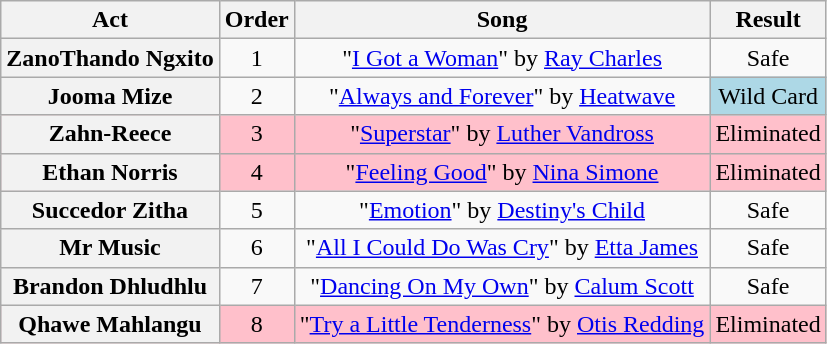<table class="wikitable plainrowheaders" style="text-align:center;">
<tr>
<th scope="col">Act</th>
<th scope="col">Order</th>
<th scope="cool">Song</th>
<th scope="col">Result</th>
</tr>
<tr>
<th scope=row>ZanoThando Ngxito</th>
<td>1</td>
<td>"<a href='#'>I Got a Woman</a>" by <a href='#'>Ray Charles</a></td>
<td>Safe</td>
</tr>
<tr>
<th scope=row>Jooma Mize</th>
<td>2</td>
<td>"<a href='#'>Always and Forever</a>" by <a href='#'>Heatwave</a></td>
<td style="background:#add8e6">Wild Card</td>
</tr>
<tr style="background:pink">
<th scope=row>Zahn-Reece</th>
<td>3</td>
<td>"<a href='#'>Superstar</a>" by <a href='#'>Luther Vandross</a></td>
<td>Eliminated</td>
</tr>
<tr style="background:pink">
<th scope=row>Ethan Norris</th>
<td>4</td>
<td>"<a href='#'>Feeling Good</a>" by <a href='#'>Nina Simone</a></td>
<td>Eliminated</td>
</tr>
<tr>
<th scope=row>Succedor Zitha</th>
<td>5</td>
<td>"<a href='#'>Emotion</a>" by <a href='#'>Destiny's Child</a></td>
<td>Safe</td>
</tr>
<tr>
<th scope=row>Mr Music</th>
<td>6</td>
<td>"<a href='#'>All I Could Do Was Cry</a>" by <a href='#'>Etta James</a></td>
<td>Safe</td>
</tr>
<tr>
<th scope=row>Brandon Dhludhlu</th>
<td>7</td>
<td>"<a href='#'>Dancing On My Own</a>" by <a href='#'>Calum Scott</a></td>
<td>Safe</td>
</tr>
<tr style="background:pink">
<th scope=row>Qhawe Mahlangu</th>
<td>8</td>
<td>"<a href='#'>Try a Little Tenderness</a>" by <a href='#'>Otis Redding</a></td>
<td>Eliminated</td>
</tr>
</table>
